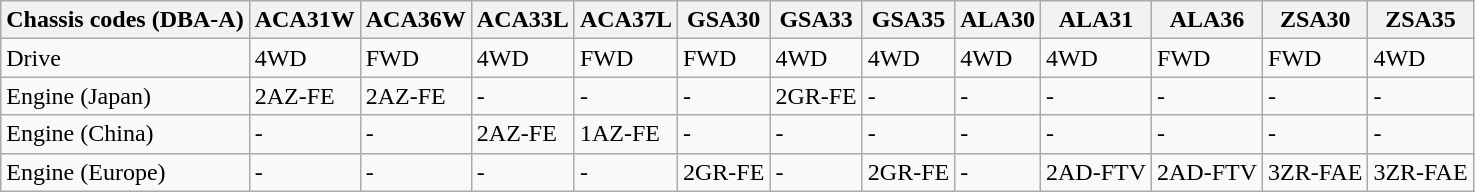<table class="wikitable">
<tr>
<th>Chassis codes (DBA-A)</th>
<th>ACA31W</th>
<th>ACA36W</th>
<th>ACA33L</th>
<th>ACA37L</th>
<th>GSA30</th>
<th>GSA33</th>
<th>GSA35</th>
<th>ALA30</th>
<th>ALA31</th>
<th>ALA36</th>
<th>ZSA30</th>
<th>ZSA35</th>
</tr>
<tr>
<td>Drive</td>
<td>4WD</td>
<td>FWD</td>
<td>4WD</td>
<td>FWD</td>
<td>FWD</td>
<td>4WD</td>
<td>4WD</td>
<td>4WD</td>
<td>4WD</td>
<td>FWD</td>
<td>FWD</td>
<td>4WD</td>
</tr>
<tr>
<td>Engine (Japan)</td>
<td>2AZ-FE</td>
<td>2AZ-FE</td>
<td>-</td>
<td>-</td>
<td>-</td>
<td>2GR-FE</td>
<td>-</td>
<td>-</td>
<td>-</td>
<td>-</td>
<td>-</td>
<td>-</td>
</tr>
<tr>
<td>Engine (China)</td>
<td>-</td>
<td>-</td>
<td>2AZ-FE</td>
<td>1AZ-FE</td>
<td>-</td>
<td>-</td>
<td>-</td>
<td>-</td>
<td>-</td>
<td>-</td>
<td>-</td>
<td>-</td>
</tr>
<tr>
<td>Engine (Europe)</td>
<td>-</td>
<td>-</td>
<td>-</td>
<td>-</td>
<td>2GR-FE</td>
<td>-</td>
<td>2GR-FE</td>
<td>-</td>
<td>2AD-FTV</td>
<td>2AD-FTV</td>
<td>3ZR-FAE</td>
<td>3ZR-FAE</td>
</tr>
</table>
